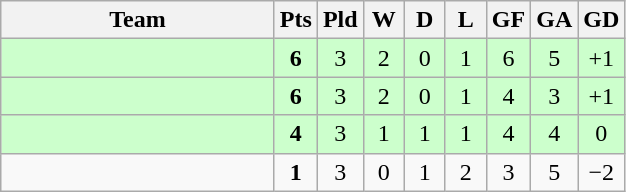<table class="wikitable" style="text-align: center;">
<tr>
<th width=175>Team</th>
<th width=20 abbr="Points">Pts</th>
<th width=20 abbr="Played">Pld</th>
<th width=20 abbr="Won">W</th>
<th width=20 abbr="Drawn">D</th>
<th width=20 abbr="Lost">L</th>
<th width=20 abbr="Goals for">GF</th>
<th width=20 abbr="Goals against">GA</th>
<th width=20 abbr="Goal difference">GD</th>
</tr>
<tr style="background:#ccffcc;">
<td align="left"></td>
<td><strong>6</strong></td>
<td>3</td>
<td>2</td>
<td>0</td>
<td>1</td>
<td>6</td>
<td>5</td>
<td>+1</td>
</tr>
<tr style="background:#ccffcc;">
<td align="left"></td>
<td><strong>6</strong></td>
<td>3</td>
<td>2</td>
<td>0</td>
<td>1</td>
<td>4</td>
<td>3</td>
<td>+1</td>
</tr>
<tr style="background:#ccffcc;">
<td align="left"></td>
<td><strong>4</strong></td>
<td>3</td>
<td>1</td>
<td>1</td>
<td>1</td>
<td>4</td>
<td>4</td>
<td>0</td>
</tr>
<tr align="center">
<td align="left"></td>
<td><strong>1</strong></td>
<td>3</td>
<td>0</td>
<td>1</td>
<td>2</td>
<td>3</td>
<td>5</td>
<td>−2</td>
</tr>
</table>
